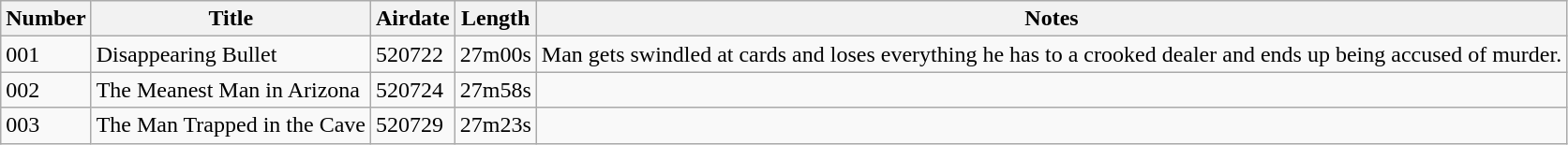<table class="wikitable">
<tr>
<th>Number</th>
<th>Title</th>
<th>Airdate</th>
<th>Length</th>
<th>Notes</th>
</tr>
<tr>
<td>001</td>
<td>Disappearing Bullet</td>
<td>520722</td>
<td>27m00s</td>
<td>Man gets swindled at cards and loses everything he has to a crooked dealer and ends up being accused of murder.</td>
</tr>
<tr>
<td>002</td>
<td>The Meanest Man in Arizona</td>
<td>520724</td>
<td>27m58s</td>
<td></td>
</tr>
<tr>
<td>003</td>
<td>The Man Trapped in the Cave</td>
<td>520729</td>
<td>27m23s</td>
<td></td>
</tr>
</table>
